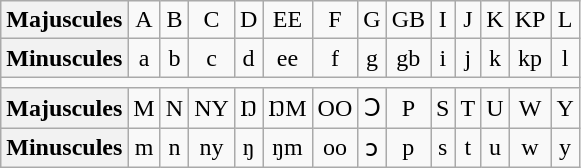<table class="wikitable" style="text-align: center;">
<tr>
<th>Majuscules</th>
<td>A</td>
<td>B</td>
<td>C</td>
<td>D</td>
<td>EE</td>
<td>F</td>
<td>G</td>
<td>GB</td>
<td>I</td>
<td>J</td>
<td>K</td>
<td>KP</td>
<td>L</td>
</tr>
<tr>
<th>Minuscules</th>
<td>a</td>
<td>b</td>
<td>c</td>
<td>d</td>
<td>ee</td>
<td>f</td>
<td>g</td>
<td>gb</td>
<td>i</td>
<td>j</td>
<td>k</td>
<td>kp</td>
<td>l</td>
</tr>
<tr>
<td colspan=14></td>
</tr>
<tr>
<th>Majuscules</th>
<td>M</td>
<td>N</td>
<td>NY</td>
<td>Ŋ</td>
<td>ŊM</td>
<td>OO</td>
<td>Ɔ</td>
<td>P</td>
<td>S</td>
<td>T</td>
<td>U</td>
<td>W</td>
<td>Y</td>
</tr>
<tr>
<th>Minuscules</th>
<td>m</td>
<td>n</td>
<td>ny</td>
<td>ŋ</td>
<td>ŋm</td>
<td>oo</td>
<td>ɔ</td>
<td>p</td>
<td>s</td>
<td>t</td>
<td>u</td>
<td>w</td>
<td>y</td>
</tr>
</table>
